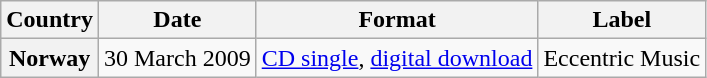<table class="wikitable plainrowheaders">
<tr>
<th scope="col">Country</th>
<th scope="col">Date</th>
<th scope="col">Format</th>
<th scope="col">Label</th>
</tr>
<tr>
<th scope="row">Norway</th>
<td>30 March 2009</td>
<td><a href='#'>CD single</a>, <a href='#'>digital download</a></td>
<td>Eccentric Music</td>
</tr>
</table>
